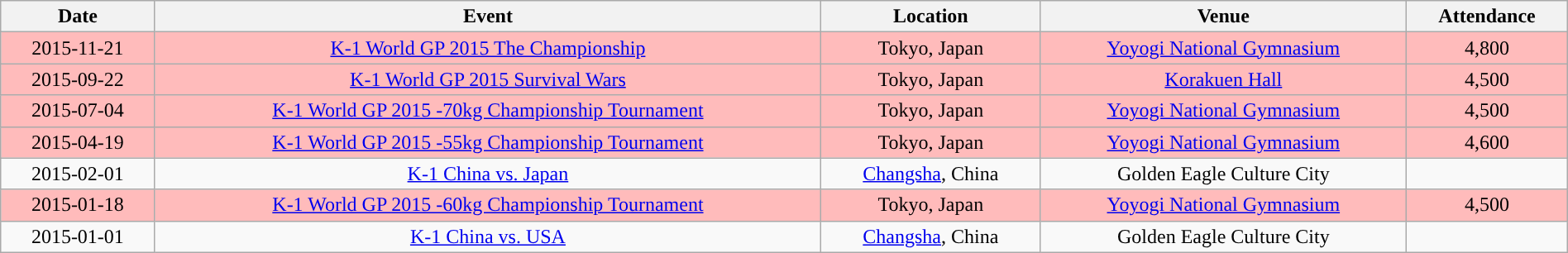<table class="wikitable" style="width:100%; text-align:center">
<tr>
<th>Date</th>
<th>Event</th>
<th>Location</th>
<th>Venue</th>
<th>Attendance</th>
</tr>
<tr style="background:#FBB">
<td>2015-11-21</td>
<td><a href='#'>K-1 World GP 2015 The Championship</a></td>
<td> Tokyo, Japan</td>
<td><a href='#'>Yoyogi National Gymnasium</a></td>
<td>4,800</td>
</tr>
<tr style="background:#FBB">
<td>2015-09-22</td>
<td><a href='#'>K-1 World GP 2015 Survival Wars</a></td>
<td> Tokyo, Japan</td>
<td><a href='#'>Korakuen Hall</a></td>
<td>4,500</td>
</tr>
<tr style="background:#FBB">
<td>2015-07-04</td>
<td><a href='#'>K-1 World GP 2015 -70kg Championship Tournament</a></td>
<td> Tokyo, Japan</td>
<td><a href='#'>Yoyogi National Gymnasium</a></td>
<td>4,500</td>
</tr>
<tr style="background:#FBB">
<td>2015-04-19</td>
<td><a href='#'>K-1 World GP 2015 -55kg Championship Tournament</a></td>
<td> Tokyo, Japan</td>
<td><a href='#'>Yoyogi National Gymnasium</a></td>
<td>4,600</td>
</tr>
<tr style="background:">
<td>2015-02-01</td>
<td><a href='#'>K-1 China vs. Japan</a></td>
<td> <a href='#'>Changsha</a>, China</td>
<td>Golden Eagle Culture City</td>
<td></td>
</tr>
<tr style="background:#FBB">
<td>2015-01-18</td>
<td><a href='#'>K-1 World GP 2015 -60kg Championship Tournament</a></td>
<td> Tokyo, Japan</td>
<td><a href='#'>Yoyogi National Gymnasium</a></td>
<td>4,500</td>
</tr>
<tr style="background:">
<td>2015-01-01</td>
<td><a href='#'>K-1 China vs. USA</a></td>
<td> <a href='#'>Changsha</a>, China</td>
<td>Golden Eagle Culture City</td>
<td></td>
</tr>
</table>
